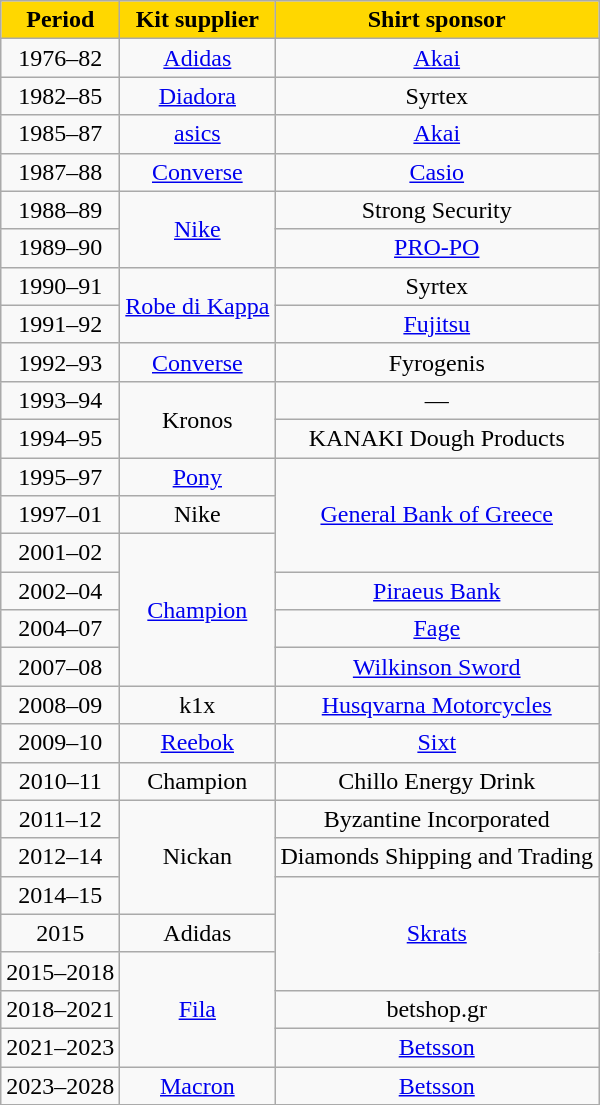<table class="wikitable" style="text-align: center">
<tr>
<th style="color:black; background:#FFD700;">Period</th>
<th style="color:black; background:#FFD700;">Kit supplier</th>
<th style="color:black; background:#FFD700;">Shirt sponsor</th>
</tr>
<tr>
<td>1976–82</td>
<td><a href='#'>Adidas</a></td>
<td><a href='#'>Akai</a></td>
</tr>
<tr>
<td>1982–85</td>
<td><a href='#'>Diadora</a></td>
<td>Syrtex</td>
</tr>
<tr>
<td>1985–87</td>
<td><a href='#'>asics</a></td>
<td><a href='#'>Akai</a></td>
</tr>
<tr>
<td>1987–88</td>
<td><a href='#'>Converse</a></td>
<td><a href='#'>Casio</a></td>
</tr>
<tr>
<td>1988–89</td>
<td rowspan=2><a href='#'>Nike</a></td>
<td>Strong Security</td>
</tr>
<tr>
<td>1989–90</td>
<td><a href='#'>PRO-PO</a></td>
</tr>
<tr>
<td>1990–91</td>
<td rowspan=2><a href='#'>Robe di Kappa</a></td>
<td>Syrtex</td>
</tr>
<tr>
<td>1991–92</td>
<td><a href='#'>Fujitsu</a></td>
</tr>
<tr>
<td>1992–93</td>
<td><a href='#'>Converse</a></td>
<td>Fyrogenis</td>
</tr>
<tr>
<td>1993–94</td>
<td rowspan=2>Kronos</td>
<td>—</td>
</tr>
<tr>
<td>1994–95</td>
<td>KANAKI Dough Products</td>
</tr>
<tr>
<td>1995–97</td>
<td><a href='#'>Pony</a></td>
<td rowspan=3><a href='#'>General Bank of Greece</a></td>
</tr>
<tr>
<td>1997–01</td>
<td>Nike</td>
</tr>
<tr>
<td>2001–02</td>
<td rowspan=4><a href='#'>Champion</a></td>
</tr>
<tr>
<td>2002–04</td>
<td><a href='#'>Piraeus Bank</a></td>
</tr>
<tr>
<td>2004–07</td>
<td><a href='#'>Fage</a></td>
</tr>
<tr>
<td>2007–08</td>
<td><a href='#'>Wilkinson Sword</a></td>
</tr>
<tr>
<td>2008–09</td>
<td>k1x</td>
<td><a href='#'>Husqvarna Motorcycles</a></td>
</tr>
<tr>
<td>2009–10</td>
<td><a href='#'>Reebok</a></td>
<td><a href='#'>Sixt</a></td>
</tr>
<tr>
<td>2010–11</td>
<td>Champion</td>
<td>Chillo Energy Drink</td>
</tr>
<tr>
<td>2011–12</td>
<td rowspan=3>Nickan</td>
<td>Byzantine Incorporated</td>
</tr>
<tr>
<td>2012–14</td>
<td>Diamonds Shipping and Trading</td>
</tr>
<tr>
<td>2014–15</td>
<td rowspan=3><a href='#'>Skrats</a></td>
</tr>
<tr>
<td>2015</td>
<td>Adidas</td>
</tr>
<tr>
<td>2015–2018</td>
<td rowspan=3><a href='#'>Fila</a></td>
</tr>
<tr>
<td>2018–2021</td>
<td>betshop.gr</td>
</tr>
<tr>
<td>2021–2023</td>
<td><a href='#'>Betsson</a></td>
</tr>
<tr>
<td>2023–2028</td>
<td><a href='#'>Macron</a></td>
<td><a href='#'>Betsson</a></td>
</tr>
<tr>
</tr>
</table>
